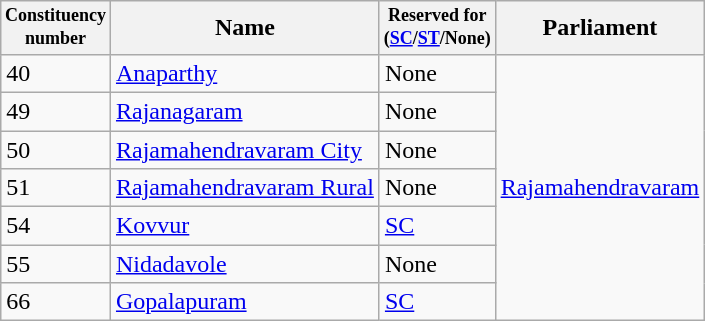<table class="wikitable sortable">
<tr>
<th width="50px" style="font-size:75%">Constituency number</th>
<th>Name</th>
<th style="font-size:75%">Reserved for<br>(<a href='#'>SC</a>/<a href='#'>ST</a>/None)</th>
<th>Parliament</th>
</tr>
<tr>
<td>40</td>
<td><a href='#'>Anaparthy</a></td>
<td>None</td>
<td rowspan="7"><a href='#'>Rajamahendravaram</a></td>
</tr>
<tr>
<td>49</td>
<td><a href='#'>Rajanagaram</a></td>
<td>None</td>
</tr>
<tr>
<td>50</td>
<td><a href='#'>Rajamahendravaram  City</a></td>
<td>None</td>
</tr>
<tr>
<td>51</td>
<td><a href='#'>Rajamahendravaram Rural</a></td>
<td>None</td>
</tr>
<tr>
<td>54</td>
<td><a href='#'>Kovvur</a></td>
<td><a href='#'>SC</a></td>
</tr>
<tr>
<td>55</td>
<td><a href='#'>Nidadavole</a></td>
<td>None</td>
</tr>
<tr>
<td>66</td>
<td><a href='#'>Gopalapuram</a></td>
<td><a href='#'>SC</a></td>
</tr>
</table>
